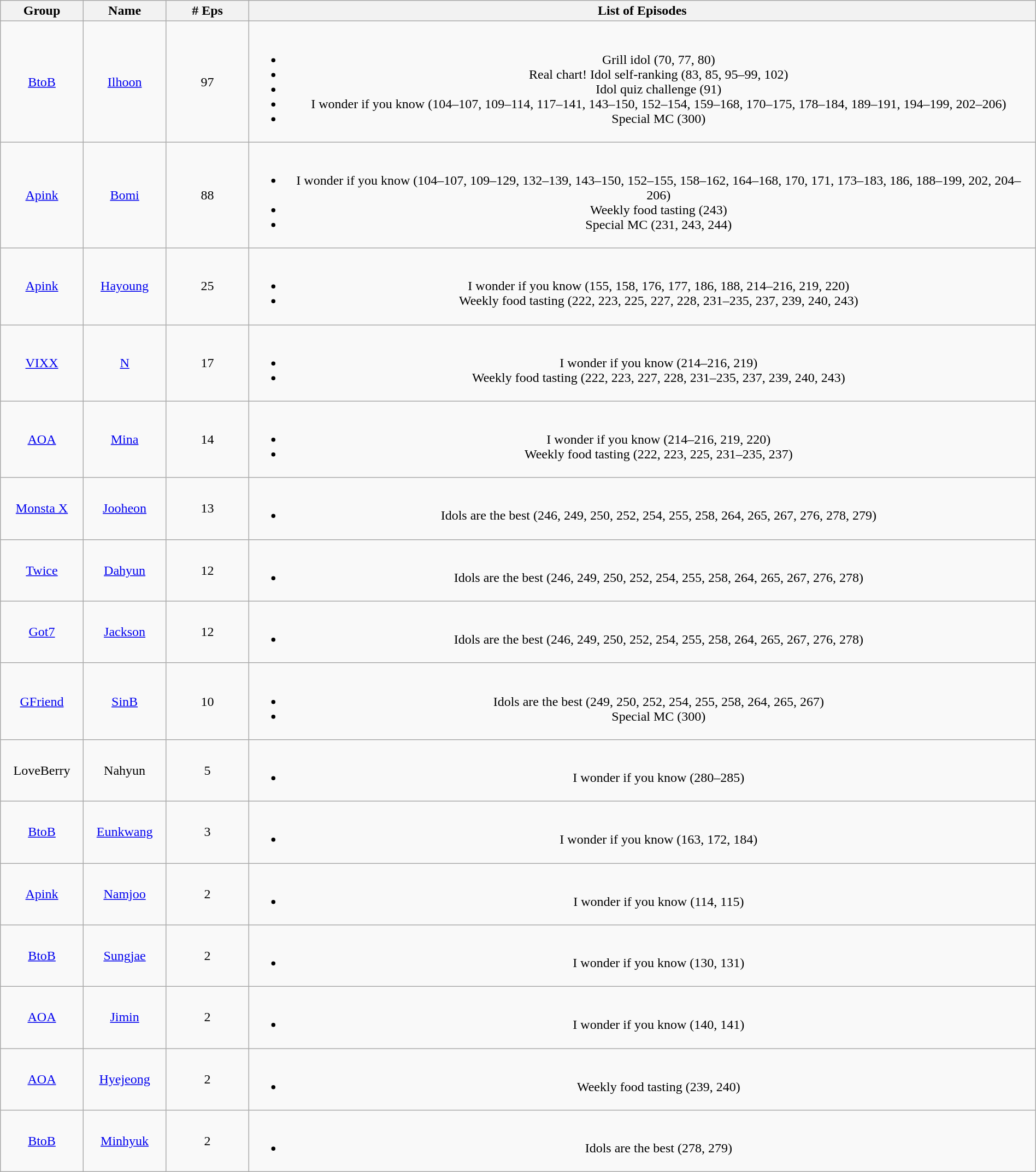<table class="wikitable sortable" style="text-align:center; width:100%">
<tr>
<th style="width:8%;">Group</th>
<th style="width:8%;">Name</th>
<th style="width:8%;"># Eps</th>
<th class="unsortable" style="width:76%;">List of Episodes</th>
</tr>
<tr>
<td><a href='#'>BtoB</a></td>
<td><a href='#'>Ilhoon</a></td>
<td>97</td>
<td><br><ul><li>Grill idol (70, 77, 80)</li><li>Real chart! Idol self-ranking (83, 85, 95–99, 102)</li><li>Idol quiz challenge (91)</li><li>I wonder if you know (104–107, 109–114, 117–141, 143–150, 152–154, 159–168, 170–175, 178–184, 189–191, 194–199, 202–206)</li><li>Special MC (300)</li></ul></td>
</tr>
<tr>
<td><a href='#'>Apink</a></td>
<td><a href='#'>Bomi</a></td>
<td>88</td>
<td><br><ul><li>I wonder if you know (104–107, 109–129, 132–139, 143–150, 152–155, 158–162, 164–168, 170, 171, 173–183, 186, 188–199, 202, 204–206)</li><li>Weekly food tasting (243)</li><li>Special MC (231, 243, 244)</li></ul></td>
</tr>
<tr>
<td><a href='#'>Apink</a></td>
<td><a href='#'>Hayoung</a></td>
<td>25</td>
<td><br><ul><li>I wonder if you know (155, 158, 176, 177, 186, 188, 214–216, 219, 220)</li><li>Weekly food tasting (222, 223, 225, 227, 228, 231–235, 237, 239, 240, 243)</li></ul></td>
</tr>
<tr>
<td><a href='#'>VIXX</a></td>
<td><a href='#'>N</a></td>
<td>17</td>
<td><br><ul><li>I wonder if you know (214–216, 219)</li><li>Weekly food tasting (222, 223, 227, 228, 231–235, 237, 239, 240, 243)</li></ul></td>
</tr>
<tr>
<td><a href='#'>AOA</a></td>
<td><a href='#'>Mina</a></td>
<td>14</td>
<td><br><ul><li>I wonder if you know (214–216, 219, 220)</li><li>Weekly food tasting (222, 223, 225, 231–235, 237)</li></ul></td>
</tr>
<tr>
<td><a href='#'>Monsta X</a></td>
<td><a href='#'>Jooheon</a></td>
<td>13</td>
<td><br><ul><li>Idols are the best (246, 249, 250, 252, 254, 255, 258, 264, 265, 267, 276, 278, 279)</li></ul></td>
</tr>
<tr>
<td><a href='#'>Twice</a></td>
<td><a href='#'>Dahyun</a></td>
<td>12</td>
<td><br><ul><li>Idols are the best (246, 249, 250, 252, 254, 255, 258, 264, 265, 267, 276, 278)</li></ul></td>
</tr>
<tr>
<td><a href='#'>Got7</a></td>
<td><a href='#'>Jackson</a></td>
<td>12</td>
<td><br><ul><li>Idols are the best (246, 249, 250, 252, 254, 255, 258, 264, 265, 267, 276, 278)</li></ul></td>
</tr>
<tr>
<td><a href='#'>GFriend</a></td>
<td><a href='#'>SinB</a></td>
<td>10</td>
<td><br><ul><li>Idols are the best (249, 250, 252, 254, 255, 258, 264, 265, 267)</li><li>Special MC (300)</li></ul></td>
</tr>
<tr>
<td>LoveBerry</td>
<td>Nahyun</td>
<td>5</td>
<td><br><ul><li>I wonder if you know (280–285)</li></ul></td>
</tr>
<tr>
<td><a href='#'>BtoB</a></td>
<td><a href='#'>Eunkwang</a></td>
<td>3</td>
<td><br><ul><li>I wonder if you know (163, 172, 184)</li></ul></td>
</tr>
<tr>
<td><a href='#'>Apink</a></td>
<td><a href='#'>Namjoo</a></td>
<td>2</td>
<td><br><ul><li>I wonder if you know (114, 115)</li></ul></td>
</tr>
<tr>
<td><a href='#'>BtoB</a></td>
<td><a href='#'>Sungjae</a></td>
<td>2</td>
<td><br><ul><li>I wonder if you know (130, 131)</li></ul></td>
</tr>
<tr>
<td><a href='#'>AOA</a></td>
<td><a href='#'>Jimin</a></td>
<td>2</td>
<td><br><ul><li>I wonder if you know (140, 141)</li></ul></td>
</tr>
<tr>
<td><a href='#'>AOA</a></td>
<td><a href='#'>Hyejeong</a></td>
<td>2</td>
<td><br><ul><li>Weekly food tasting (239, 240)</li></ul></td>
</tr>
<tr>
<td><a href='#'>BtoB</a></td>
<td><a href='#'>Minhyuk</a></td>
<td>2</td>
<td><br><ul><li>Idols are the best (278, 279)</li></ul></td>
</tr>
</table>
